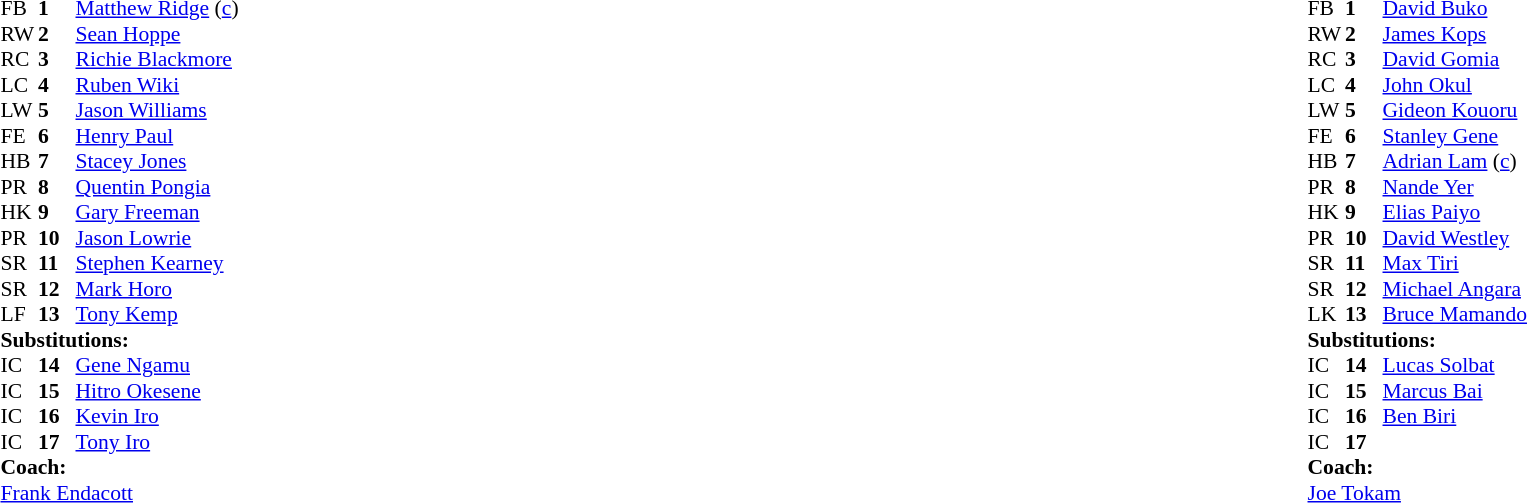<table width="100%">
<tr>
<td valign="top" width="50%"><br><table style="font-size: 90%" cellspacing="0" cellpadding="0">
<tr>
<th width="25"></th>
<th width="25"></th>
</tr>
<tr>
<td>FB</td>
<td><strong>1</strong></td>
<td> <a href='#'>Matthew Ridge</a> (<a href='#'>c</a>)</td>
</tr>
<tr>
<td>RW</td>
<td><strong>2</strong></td>
<td> <a href='#'>Sean Hoppe</a></td>
</tr>
<tr>
<td>RC</td>
<td><strong>3</strong></td>
<td> <a href='#'>Richie Blackmore</a></td>
</tr>
<tr>
<td>LC</td>
<td><strong>4</strong></td>
<td> <a href='#'>Ruben Wiki</a></td>
</tr>
<tr>
<td>LW</td>
<td><strong>5</strong></td>
<td> <a href='#'>Jason Williams</a></td>
</tr>
<tr>
<td>FE</td>
<td><strong>6</strong></td>
<td> <a href='#'>Henry Paul</a></td>
</tr>
<tr>
<td>HB</td>
<td><strong>7</strong></td>
<td> <a href='#'>Stacey Jones</a></td>
</tr>
<tr>
<td>PR</td>
<td><strong>8</strong></td>
<td> <a href='#'>Quentin Pongia</a></td>
</tr>
<tr>
<td>HK</td>
<td><strong>9</strong></td>
<td> <a href='#'>Gary Freeman</a></td>
</tr>
<tr>
<td>PR</td>
<td><strong>10</strong></td>
<td> <a href='#'>Jason Lowrie</a></td>
</tr>
<tr>
<td>SR</td>
<td><strong>11</strong></td>
<td> <a href='#'>Stephen Kearney</a></td>
</tr>
<tr>
<td>SR</td>
<td><strong>12</strong></td>
<td> <a href='#'>Mark Horo</a></td>
</tr>
<tr>
<td>LF</td>
<td><strong>13</strong></td>
<td> <a href='#'>Tony Kemp</a></td>
</tr>
<tr>
<td colspan=3><strong>Substitutions:</strong></td>
</tr>
<tr>
<td>IC</td>
<td><strong>14</strong></td>
<td> <a href='#'>Gene Ngamu</a></td>
</tr>
<tr>
<td>IC</td>
<td><strong>15</strong></td>
<td> <a href='#'>Hitro Okesene</a></td>
</tr>
<tr>
<td>IC</td>
<td><strong>16</strong></td>
<td> <a href='#'>Kevin Iro</a></td>
</tr>
<tr>
<td>IC</td>
<td><strong>17</strong></td>
<td> <a href='#'>Tony Iro</a></td>
</tr>
<tr>
<td colspan=3><strong>Coach:</strong></td>
</tr>
<tr>
<td colspan="4"> <a href='#'>Frank Endacott</a></td>
</tr>
</table>
</td>
<td valign="top" width="50%"><br><table style="font-size: 90%" cellspacing="0" cellpadding="0" align="center">
<tr>
<th width="25"></th>
<th width="25"></th>
</tr>
<tr>
<td>FB</td>
<td><strong>1</strong></td>
<td><a href='#'>David Buko</a></td>
</tr>
<tr>
<td>RW</td>
<td><strong>2</strong></td>
<td><a href='#'>James Kops</a></td>
</tr>
<tr>
<td>RC</td>
<td><strong>3</strong></td>
<td><a href='#'>David Gomia</a></td>
</tr>
<tr>
<td>LC</td>
<td><strong>4</strong></td>
<td><a href='#'>John Okul</a></td>
</tr>
<tr>
<td>LW</td>
<td><strong>5</strong></td>
<td><a href='#'>Gideon Kouoru</a></td>
</tr>
<tr>
<td>FE</td>
<td><strong>6</strong></td>
<td><a href='#'>Stanley Gene</a></td>
</tr>
<tr>
<td>HB</td>
<td><strong>7</strong></td>
<td><a href='#'>Adrian Lam</a> (<a href='#'>c</a>)</td>
</tr>
<tr>
<td>PR</td>
<td><strong>8</strong></td>
<td><a href='#'>Nande Yer</a></td>
</tr>
<tr>
<td>HK</td>
<td><strong>9</strong></td>
<td><a href='#'>Elias Paiyo</a></td>
</tr>
<tr>
<td>PR</td>
<td><strong>10</strong></td>
<td><a href='#'>David Westley</a></td>
</tr>
<tr>
<td>SR</td>
<td><strong>11</strong></td>
<td><a href='#'>Max Tiri</a></td>
</tr>
<tr>
<td>SR</td>
<td><strong>12</strong></td>
<td><a href='#'>Michael Angara</a></td>
</tr>
<tr>
<td>LK</td>
<td><strong>13</strong></td>
<td><a href='#'>Bruce Mamando</a></td>
</tr>
<tr>
<td colspan=3><strong>Substitutions:</strong></td>
</tr>
<tr>
<td>IC</td>
<td><strong>14</strong></td>
<td><a href='#'>Lucas Solbat</a></td>
</tr>
<tr>
<td>IC</td>
<td><strong>15</strong></td>
<td><a href='#'>Marcus Bai</a></td>
</tr>
<tr>
<td>IC</td>
<td><strong>16</strong></td>
<td><a href='#'>Ben Biri</a></td>
</tr>
<tr>
<td>IC</td>
<td><strong>17</strong></td>
<td></td>
</tr>
<tr>
<td colspan=3><strong>Coach:</strong></td>
</tr>
<tr>
<td colspan="4"> <a href='#'>Joe Tokam</a></td>
</tr>
</table>
</td>
</tr>
</table>
